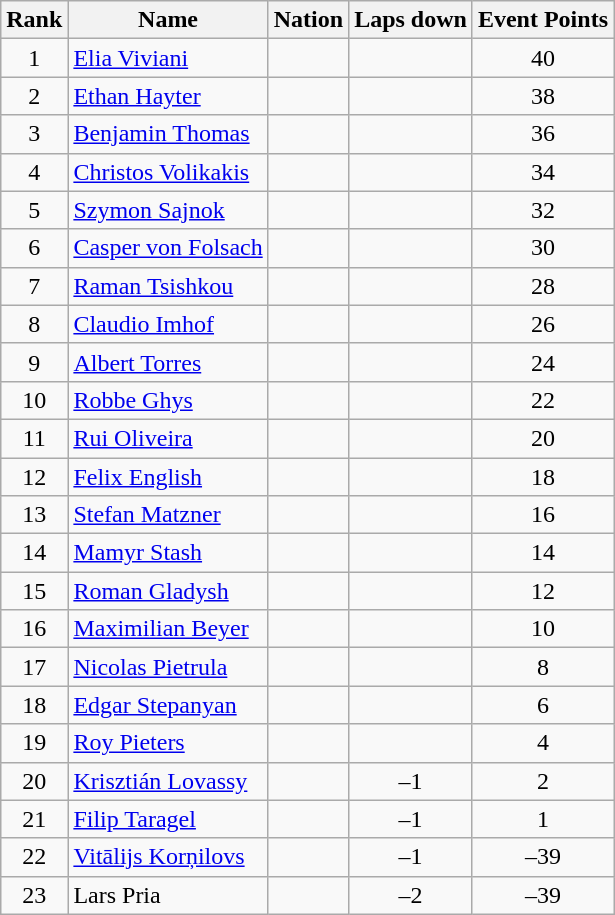<table class="wikitable sortable" style="text-align:center">
<tr>
<th>Rank</th>
<th>Name</th>
<th>Nation</th>
<th>Laps down</th>
<th>Event Points</th>
</tr>
<tr>
<td>1</td>
<td align=left><a href='#'>Elia Viviani</a></td>
<td align=left></td>
<td></td>
<td>40</td>
</tr>
<tr>
<td>2</td>
<td align=left><a href='#'>Ethan Hayter</a></td>
<td align=left></td>
<td></td>
<td>38</td>
</tr>
<tr>
<td>3</td>
<td align=left><a href='#'>Benjamin Thomas</a></td>
<td align=left></td>
<td></td>
<td>36</td>
</tr>
<tr>
<td>4</td>
<td align=left><a href='#'>Christos Volikakis</a></td>
<td align=left></td>
<td></td>
<td>34</td>
</tr>
<tr>
<td>5</td>
<td align=left><a href='#'>Szymon Sajnok</a></td>
<td align=left></td>
<td></td>
<td>32</td>
</tr>
<tr>
<td>6</td>
<td align=left><a href='#'>Casper von Folsach</a></td>
<td align=left></td>
<td></td>
<td>30</td>
</tr>
<tr>
<td>7</td>
<td align=left><a href='#'>Raman Tsishkou</a></td>
<td align=left></td>
<td></td>
<td>28</td>
</tr>
<tr>
<td>8</td>
<td align=left><a href='#'>Claudio Imhof</a></td>
<td align=left></td>
<td></td>
<td>26</td>
</tr>
<tr>
<td>9</td>
<td align=left><a href='#'>Albert Torres</a></td>
<td align=left></td>
<td></td>
<td>24</td>
</tr>
<tr>
<td>10</td>
<td align=left><a href='#'>Robbe Ghys</a></td>
<td align=left></td>
<td></td>
<td>22</td>
</tr>
<tr>
<td>11</td>
<td align=left><a href='#'>Rui Oliveira</a></td>
<td align=left></td>
<td></td>
<td>20</td>
</tr>
<tr>
<td>12</td>
<td align=left><a href='#'>Felix English</a></td>
<td align=left></td>
<td></td>
<td>18</td>
</tr>
<tr>
<td>13</td>
<td align=left><a href='#'>Stefan Matzner</a></td>
<td align=left></td>
<td></td>
<td>16</td>
</tr>
<tr>
<td>14</td>
<td align=left><a href='#'>Mamyr Stash</a></td>
<td align=left></td>
<td></td>
<td>14</td>
</tr>
<tr>
<td>15</td>
<td align=left><a href='#'>Roman Gladysh</a></td>
<td align=left></td>
<td></td>
<td>12</td>
</tr>
<tr>
<td>16</td>
<td align=left><a href='#'>Maximilian Beyer</a></td>
<td align=left></td>
<td></td>
<td>10</td>
</tr>
<tr>
<td>17</td>
<td align=left><a href='#'>Nicolas Pietrula</a></td>
<td align=left></td>
<td></td>
<td>8</td>
</tr>
<tr>
<td>18</td>
<td align=left><a href='#'>Edgar Stepanyan</a></td>
<td align=left></td>
<td></td>
<td>6</td>
</tr>
<tr>
<td>19</td>
<td align=left><a href='#'>Roy Pieters</a></td>
<td align=left></td>
<td></td>
<td>4</td>
</tr>
<tr>
<td>20</td>
<td align=left><a href='#'>Krisztián Lovassy</a></td>
<td align=left></td>
<td>–1</td>
<td>2</td>
</tr>
<tr>
<td>21</td>
<td align=left><a href='#'>Filip Taragel</a></td>
<td align=left></td>
<td>–1</td>
<td>1</td>
</tr>
<tr>
<td>22</td>
<td align=left><a href='#'>Vitālijs Korņilovs</a></td>
<td align=left></td>
<td>–1</td>
<td>–39</td>
</tr>
<tr>
<td>23</td>
<td align=left>Lars Pria</td>
<td align=left></td>
<td>–2</td>
<td>–39</td>
</tr>
</table>
